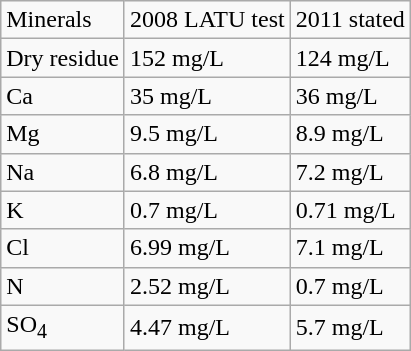<table class="wikitable">
<tr>
<td>Minerals</td>
<td>2008 LATU test</td>
<td>2011 stated</td>
</tr>
<tr>
<td>Dry residue</td>
<td>152 mg/L</td>
<td>124 mg/L</td>
</tr>
<tr>
<td>Ca</td>
<td>35 mg/L</td>
<td>36 mg/L</td>
</tr>
<tr>
<td>Mg</td>
<td>9.5 mg/L</td>
<td>8.9 mg/L</td>
</tr>
<tr>
<td>Na</td>
<td>6.8 mg/L</td>
<td>7.2 mg/L</td>
</tr>
<tr>
<td>K</td>
<td>0.7 mg/L</td>
<td>0.71 mg/L</td>
</tr>
<tr>
<td>Cl</td>
<td>6.99 mg/L</td>
<td>7.1 mg/L</td>
</tr>
<tr>
<td>N</td>
<td>2.52 mg/L</td>
<td>0.7 mg/L</td>
</tr>
<tr>
<td>SO<sub>4</sub></td>
<td>4.47 mg/L</td>
<td>5.7 mg/L</td>
</tr>
</table>
